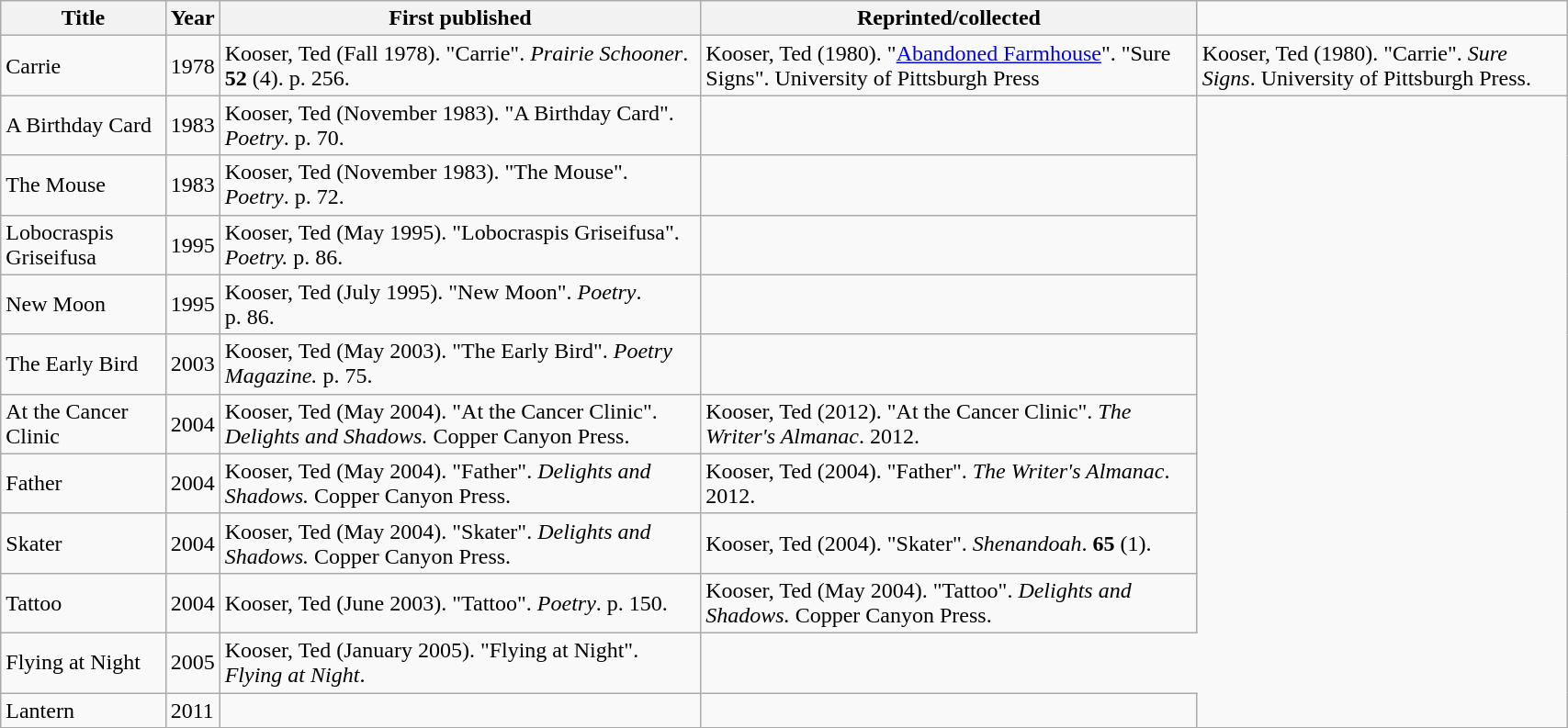<table class='wikitable sortable' width='90%'>
<tr>
<th>Title</th>
<th>Year</th>
<th>First published</th>
<th>Reprinted/collected</th>
</tr>
<tr>
<td>Carrie</td>
<td>1978</td>
<td>Kooser, Ted (Fall 1978). "Carrie". <em>Prairie Schooner</em>. <strong>52</strong> (4). p. 256.</td>
<td>Kooser, Ted (1980). "<a href='#'>Abandoned Farmhouse</a>". "Sure Signs". University of Pittsburgh Press</td>
<td>Kooser, Ted (1980). "Carrie". <em>Sure Signs</em>. University of Pittsburgh Press.</td>
</tr>
<tr>
<td>A Birthday Card</td>
<td>1983</td>
<td>Kooser, Ted (November 1983). "A Birthday Card". <em>Poetry</em>. p. 70.</td>
<td></td>
</tr>
<tr>
<td>The Mouse</td>
<td>1983</td>
<td>Kooser, Ted (November 1983). "The Mouse". <em>Poetry</em>. p. 72.</td>
<td></td>
</tr>
<tr>
<td>Lobocraspis Griseifusa</td>
<td>1995</td>
<td>Kooser, Ted (May 1995). "Lobocraspis Griseifusa". <em>Poetry.</em> p. 86.</td>
<td></td>
</tr>
<tr>
<td>New Moon</td>
<td>1995</td>
<td>Kooser, Ted (July 1995). "New Moon". <em>Poetry</em>. p. 86.</td>
<td></td>
</tr>
<tr>
<td>The Early Bird</td>
<td>2003</td>
<td>Kooser, Ted (May 2003). "The Early Bird". <em>Poetry Magazine.</em> p. 75.</td>
<td></td>
</tr>
<tr>
<td>At the Cancer Clinic</td>
<td>2004</td>
<td>Kooser, Ted (May 2004). "At the Cancer Clinic". <em>Delights and Shadows.</em> Copper Canyon Press.</td>
<td>Kooser, Ted (2012). "At the Cancer Clinic". <em>The Writer's Almanac</em>. 2012.</td>
</tr>
<tr>
<td>Father</td>
<td>2004</td>
<td>Kooser, Ted (May 2004). "Father". <em>Delights and Shadows.</em> Copper Canyon Press.</td>
<td>Kooser, Ted (2004). "Father". <em>The Writer's Almanac</em>. 2012.</td>
</tr>
<tr>
<td>Skater</td>
<td>2004</td>
<td>Kooser, Ted (May 2004). "Skater". <em>Delights and Shadows.</em> Copper Canyon Press.</td>
<td>Kooser, Ted (2004). "Skater". <em>Shenandoah</em>. <strong>65</strong> (1).</td>
</tr>
<tr>
<td>Tattoo</td>
<td>2004</td>
<td>Kooser, Ted (June 2003). "Tattoo". <em>Poetry</em>. p. 150.</td>
<td>Kooser, Ted (May 2004). "Tattoo". <em>Delights and Shadows.</em> Copper Canyon Press.</td>
</tr>
<tr>
<td>Flying at Night</td>
<td>2005</td>
<td>Kooser, Ted (January 2005). "Flying at Night". <em>Flying at Night</em>.</td>
</tr>
<tr>
<td>Lantern</td>
<td>2011</td>
<td></td>
<td></td>
</tr>
</table>
